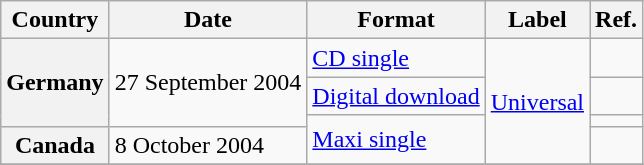<table class="wikitable plainrowheaders">
<tr>
<th>Country</th>
<th>Date</th>
<th>Format</th>
<th>Label</th>
<th>Ref.</th>
</tr>
<tr>
<th scope="row" rowspan="3">Germany</th>
<td rowspan="3">27 September 2004</td>
<td><a href='#'>CD single</a></td>
<td rowspan="4"><a href='#'>Universal</a></td>
<td></td>
</tr>
<tr>
<td><a href='#'>Digital download</a></td>
<td></td>
</tr>
<tr>
<td rowspan="2"><a href='#'>Maxi single</a></td>
<td></td>
</tr>
<tr>
<th scope="row">Canada</th>
<td>8 October 2004</td>
<td></td>
</tr>
<tr>
</tr>
</table>
